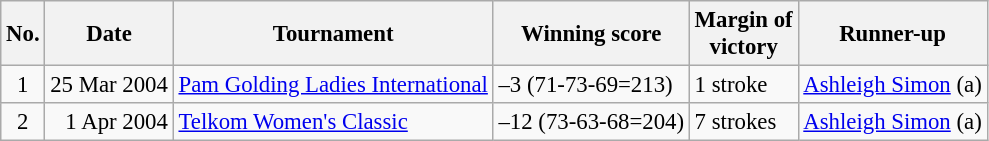<table class="wikitable" style="font-size:95%;">
<tr>
<th>No.</th>
<th>Date</th>
<th>Tournament</th>
<th>Winning score</th>
<th>Margin of<br>victory</th>
<th>Runner-up</th>
</tr>
<tr>
<td align=center>1</td>
<td align=right>25 Mar 2004</td>
<td><a href='#'>Pam Golding Ladies International</a></td>
<td>–3 (71-73-69=213)</td>
<td>1 stroke</td>
<td> <a href='#'>Ashleigh Simon</a> (a)</td>
</tr>
<tr>
<td align=center>2</td>
<td align=right>1 Apr 2004</td>
<td><a href='#'>Telkom Women's Classic</a></td>
<td>–12 (73-63-68=204)</td>
<td>7 strokes</td>
<td> <a href='#'>Ashleigh Simon</a> (a)</td>
</tr>
</table>
